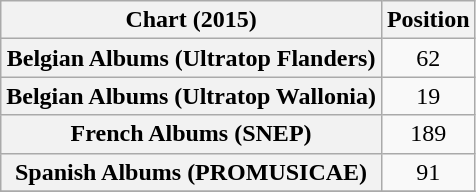<table class="wikitable sortable plainrowheaders" style="text-align:center">
<tr>
<th scope="col">Chart (2015)</th>
<th scope="col">Position</th>
</tr>
<tr>
<th scope="row">Belgian Albums (Ultratop Flanders)</th>
<td>62</td>
</tr>
<tr>
<th scope="row">Belgian Albums (Ultratop Wallonia)</th>
<td>19</td>
</tr>
<tr>
<th scope="row">French Albums (SNEP)</th>
<td>189</td>
</tr>
<tr>
<th scope="row">Spanish Albums (PROMUSICAE)</th>
<td>91</td>
</tr>
<tr>
</tr>
</table>
